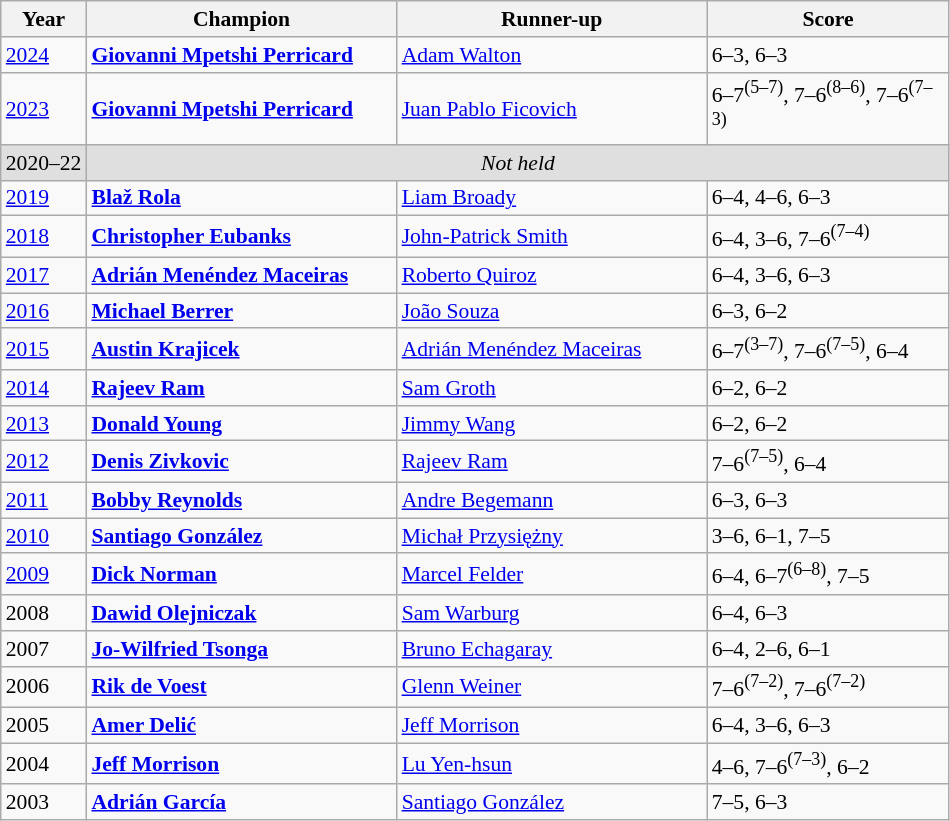<table class="wikitable" style="font-size:90%">
<tr>
<th>Year</th>
<th width="200">Champion</th>
<th width="200">Runner-up</th>
<th width="155">Score</th>
</tr>
<tr>
<td><a href='#'>2024</a></td>
<td> <strong><a href='#'>Giovanni Mpetshi Perricard</a></strong></td>
<td> <a href='#'>Adam Walton</a></td>
<td>6–3, 6–3</td>
</tr>
<tr>
<td><a href='#'>2023</a></td>
<td> <strong><a href='#'>Giovanni Mpetshi Perricard</a></strong></td>
<td> <a href='#'>Juan Pablo Ficovich</a></td>
<td>6–7<sup>(5–7)</sup>, 7–6<sup>(8–6)</sup>, 7–6<sup>(7–3)</sup></td>
</tr>
<tr>
<td style=background:#dfdfdf>2020–22</td>
<td colspan=3 align=center style=background:#dfdfdf><em>Not held</em></td>
</tr>
<tr>
<td><a href='#'>2019</a></td>
<td> <strong><a href='#'>Blaž Rola</a></strong></td>
<td> <a href='#'>Liam Broady</a></td>
<td>6–4, 4–6, 6–3</td>
</tr>
<tr>
<td><a href='#'>2018</a></td>
<td> <strong><a href='#'>Christopher Eubanks</a></strong></td>
<td> <a href='#'>John-Patrick Smith</a></td>
<td>6–4, 3–6, 7–6<sup>(7–4)</sup></td>
</tr>
<tr>
<td><a href='#'>2017</a></td>
<td> <strong><a href='#'>Adrián Menéndez Maceiras</a></strong></td>
<td> <a href='#'>Roberto Quiroz</a></td>
<td>6–4, 3–6, 6–3</td>
</tr>
<tr>
<td><a href='#'>2016</a></td>
<td> <strong><a href='#'>Michael Berrer</a></strong></td>
<td> <a href='#'>João Souza</a></td>
<td>6–3, 6–2</td>
</tr>
<tr>
<td><a href='#'>2015</a></td>
<td> <strong><a href='#'>Austin Krajicek</a></strong></td>
<td> <a href='#'>Adrián Menéndez Maceiras</a></td>
<td>6–7<sup>(3–7)</sup>, 7–6<sup>(7–5)</sup>, 6–4</td>
</tr>
<tr>
<td><a href='#'>2014</a></td>
<td> <strong><a href='#'>Rajeev Ram</a></strong></td>
<td> <a href='#'>Sam Groth</a></td>
<td>6–2, 6–2</td>
</tr>
<tr>
<td><a href='#'>2013</a></td>
<td> <strong><a href='#'>Donald Young</a></strong></td>
<td> <a href='#'>Jimmy Wang</a></td>
<td>6–2, 6–2</td>
</tr>
<tr>
<td><a href='#'>2012</a></td>
<td> <strong><a href='#'>Denis Zivkovic</a></strong></td>
<td> <a href='#'>Rajeev Ram</a></td>
<td>7–6<sup>(7–5)</sup>, 6–4</td>
</tr>
<tr>
<td><a href='#'>2011</a></td>
<td> <strong><a href='#'>Bobby Reynolds</a></strong></td>
<td> <a href='#'>Andre Begemann</a></td>
<td>6–3, 6–3</td>
</tr>
<tr>
<td><a href='#'>2010</a></td>
<td> <strong><a href='#'>Santiago González</a></strong></td>
<td> <a href='#'>Michał Przysiężny</a></td>
<td>3–6, 6–1, 7–5</td>
</tr>
<tr>
<td><a href='#'>2009</a></td>
<td> <strong><a href='#'>Dick Norman</a></strong></td>
<td> <a href='#'>Marcel Felder</a></td>
<td>6–4, 6–7<sup>(6–8)</sup>, 7–5</td>
</tr>
<tr>
<td>2008</td>
<td> <strong><a href='#'>Dawid Olejniczak</a></strong></td>
<td> <a href='#'>Sam Warburg</a></td>
<td>6–4, 6–3</td>
</tr>
<tr>
<td>2007</td>
<td> <strong><a href='#'>Jo-Wilfried Tsonga</a></strong></td>
<td> <a href='#'>Bruno Echagaray</a></td>
<td>6–4, 2–6, 6–1</td>
</tr>
<tr>
<td>2006</td>
<td> <strong><a href='#'>Rik de Voest</a></strong></td>
<td> <a href='#'>Glenn Weiner</a></td>
<td>7–6<sup>(7–2)</sup>, 7–6<sup>(7–2)</sup></td>
</tr>
<tr>
<td>2005</td>
<td> <strong><a href='#'>Amer Delić</a></strong></td>
<td> <a href='#'>Jeff Morrison</a></td>
<td>6–4, 3–6, 6–3</td>
</tr>
<tr>
<td>2004</td>
<td> <strong><a href='#'>Jeff Morrison</a></strong></td>
<td> <a href='#'>Lu Yen-hsun</a></td>
<td>4–6, 7–6<sup>(7–3)</sup>, 6–2</td>
</tr>
<tr>
<td>2003</td>
<td> <strong><a href='#'>Adrián García</a></strong></td>
<td> <a href='#'>Santiago González</a></td>
<td>7–5, 6–3</td>
</tr>
</table>
